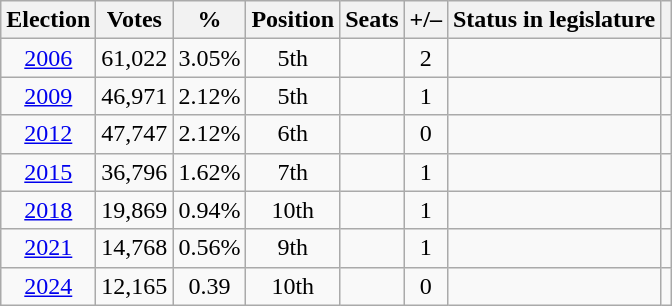<table class="wikitable" style="text-align:center">
<tr>
<th><strong>Election</strong></th>
<th scope="col"><strong>Votes</strong></th>
<th scope="col"><strong>%</strong></th>
<th>Position</th>
<th scope="col">Seats</th>
<th>+/–</th>
<th><strong>Status in legislature</strong></th>
<th></th>
</tr>
<tr>
<td><a href='#'>2006</a></td>
<td>61,022</td>
<td>3.05%</td>
<td> 5th</td>
<td></td>
<td> 2</td>
<td></td>
<td></td>
</tr>
<tr>
<td><a href='#'>2009</a></td>
<td>46,971</td>
<td>2.12%</td>
<td> 5th</td>
<td></td>
<td> 1</td>
<td></td>
<td></td>
</tr>
<tr>
<td><a href='#'>2012</a></td>
<td>47,747</td>
<td>2.12%</td>
<td> 6th</td>
<td></td>
<td> 0</td>
<td></td>
<td></td>
</tr>
<tr>
<td><a href='#'>2015</a></td>
<td>36,796</td>
<td>1.62%</td>
<td> 7th</td>
<td></td>
<td> 1</td>
<td></td>
<td></td>
</tr>
<tr>
<td><a href='#'>2018</a></td>
<td>19,869</td>
<td>0.94%</td>
<td> 10th</td>
<td></td>
<td> 1</td>
<td></td>
<td></td>
</tr>
<tr>
<td><a href='#'>2021</a></td>
<td>14,768</td>
<td>0.56%</td>
<td> 9th</td>
<td></td>
<td> 1</td>
<td></td>
<td></td>
</tr>
<tr>
<td><a href='#'>2024</a></td>
<td>12,165</td>
<td>0.39</td>
<td> 10th</td>
<td></td>
<td> 0</td>
<td></td>
<td></td>
</tr>
</table>
